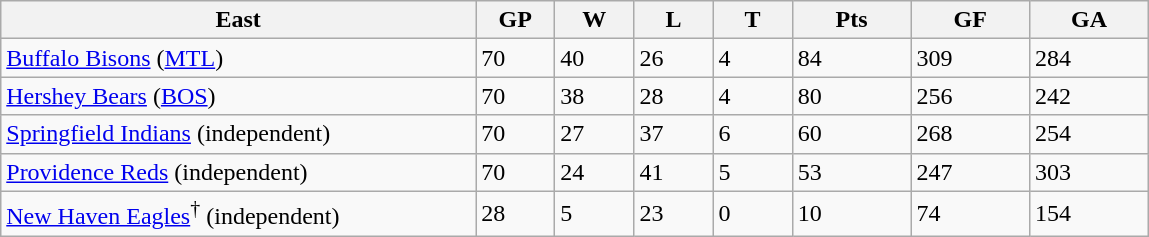<table class="wikitable">
<tr>
<th bgcolor="#DDDDFF" width="30%">East</th>
<th bgcolor="#DDDDFF" width="5%">GP</th>
<th bgcolor="#DDDDFF" width="5%">W</th>
<th bgcolor="#DDDDFF" width="5%">L</th>
<th bgcolor="#DDDDFF" width="5%">T</th>
<th bgcolor="#DDDDFF" width="7.5%">Pts</th>
<th bgcolor="#DDDDFF" width="7.5%">GF</th>
<th bgcolor="#DDDDFF" width="7.5%">GA</th>
</tr>
<tr>
<td><a href='#'>Buffalo Bisons</a> (<a href='#'>MTL</a>)</td>
<td>70</td>
<td>40</td>
<td>26</td>
<td>4</td>
<td>84</td>
<td>309</td>
<td>284</td>
</tr>
<tr>
<td><a href='#'>Hershey Bears</a> (<a href='#'>BOS</a>)</td>
<td>70</td>
<td>38</td>
<td>28</td>
<td>4</td>
<td>80</td>
<td>256</td>
<td>242</td>
</tr>
<tr>
<td><a href='#'>Springfield Indians</a> (independent)</td>
<td>70</td>
<td>27</td>
<td>37</td>
<td>6</td>
<td>60</td>
<td>268</td>
<td>254</td>
</tr>
<tr>
<td><a href='#'>Providence Reds</a> (independent)</td>
<td>70</td>
<td>24</td>
<td>41</td>
<td>5</td>
<td>53</td>
<td>247</td>
<td>303</td>
</tr>
<tr>
<td><a href='#'>New Haven Eagles</a><sup>†</sup> (independent)</td>
<td>28</td>
<td>5</td>
<td>23</td>
<td>0</td>
<td>10</td>
<td>74</td>
<td>154</td>
</tr>
</table>
